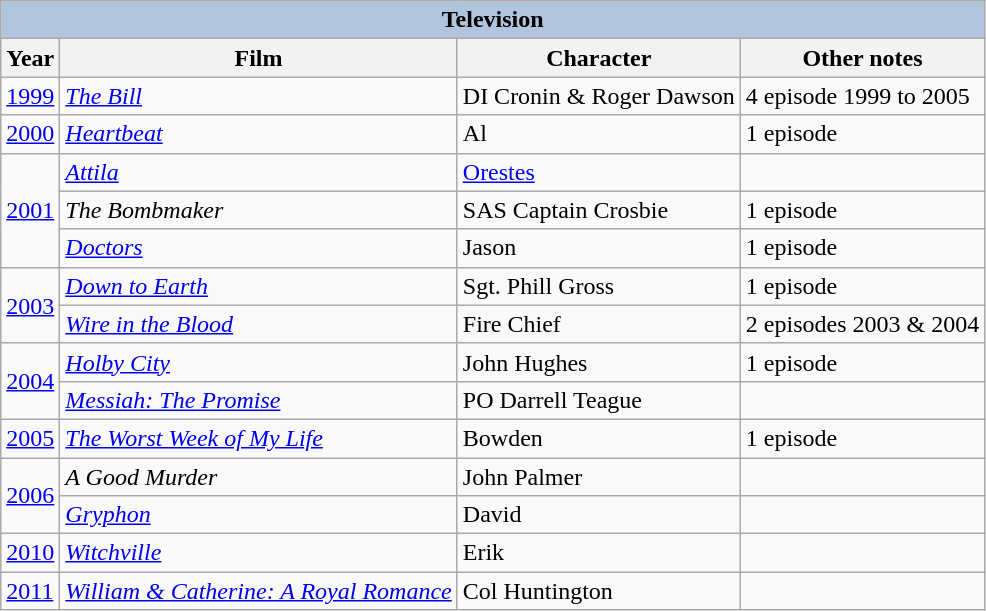<table class="wikitable" style="font-size: 100%;">
<tr>
<th colspan="4" style="background: LightSteelBlue;">Television</th>
</tr>
<tr>
<th>Year</th>
<th>Film</th>
<th>Character</th>
<th>Other notes</th>
</tr>
<tr>
<td><a href='#'>1999</a></td>
<td><em><a href='#'>The Bill</a></em></td>
<td>DI Cronin & Roger Dawson</td>
<td>4 episode 1999 to 2005</td>
</tr>
<tr>
<td><a href='#'>2000</a></td>
<td><em><a href='#'>Heartbeat</a></em></td>
<td>Al</td>
<td>1 episode</td>
</tr>
<tr>
<td rowspan="3"><a href='#'>2001</a></td>
<td><em><a href='#'>Attila</a> </em></td>
<td><a href='#'>Orestes</a></td>
<td></td>
</tr>
<tr>
<td><em>The Bombmaker </em></td>
<td>SAS Captain Crosbie</td>
<td>1 episode</td>
</tr>
<tr>
<td><em><a href='#'>Doctors</a></em></td>
<td>Jason</td>
<td>1 episode</td>
</tr>
<tr>
<td rowspan="2"><a href='#'>2003</a></td>
<td><em><a href='#'>Down to Earth</a></em></td>
<td>Sgt. Phill Gross</td>
<td>1 episode</td>
</tr>
<tr>
<td><em><a href='#'>Wire in the Blood</a></em></td>
<td>Fire Chief</td>
<td>2 episodes 2003 & 2004</td>
</tr>
<tr>
<td rowspan="2"><a href='#'>2004</a></td>
<td><em><a href='#'>Holby City</a></em></td>
<td>John Hughes</td>
<td>1 episode</td>
</tr>
<tr>
<td><em><a href='#'>Messiah: The Promise</a></em></td>
<td>PO Darrell Teague</td>
<td></td>
</tr>
<tr>
<td><a href='#'>2005</a></td>
<td><em> <a href='#'>The Worst Week of My Life</a></em></td>
<td>Bowden</td>
<td>1 episode</td>
</tr>
<tr>
<td rowspan="2"><a href='#'>2006</a></td>
<td><em>A Good Murder</em></td>
<td>John Palmer</td>
<td></td>
</tr>
<tr>
<td><em><a href='#'>Gryphon</a></em></td>
<td>David</td>
<td></td>
</tr>
<tr>
<td><a href='#'>2010</a></td>
<td><em><a href='#'>Witchville</a></em></td>
<td>Erik</td>
<td></td>
</tr>
<tr>
<td><a href='#'>2011</a></td>
<td><em><a href='#'>William & Catherine: A Royal Romance</a></em></td>
<td>Col Huntington</td>
<td></td>
</tr>
</table>
